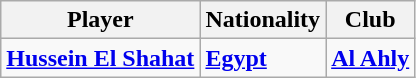<table class="wikitable">
<tr>
<th>Player</th>
<th>Nationality</th>
<th>Club</th>
</tr>
<tr>
<td><strong><a href='#'>Hussein El Shahat</a></strong></td>
<td><strong> <a href='#'>Egypt</a></strong></td>
<td><strong><a href='#'>Al Ahly</a></strong></td>
</tr>
</table>
